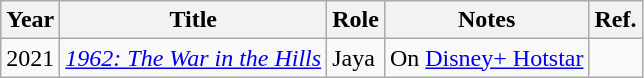<table class="wikitable sortable">
<tr>
<th>Year</th>
<th>Title</th>
<th>Role</th>
<th class="unsortable">Notes</th>
<th class="unsortable">Ref.</th>
</tr>
<tr>
<td>2021</td>
<td><em><a href='#'>1962: The War in the Hills</a></em></td>
<td>Jaya</td>
<td>On <a href='#'>Disney+ Hotstar</a></td>
<td></td>
</tr>
</table>
